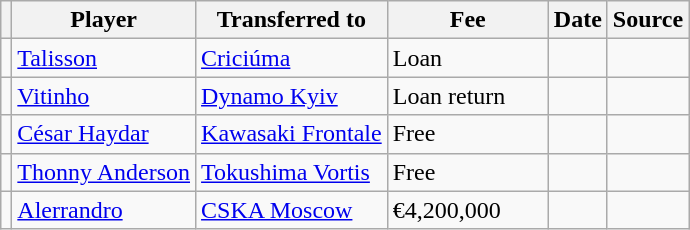<table class="wikitable plainrowheaders sortable">
<tr>
<th></th>
<th scope="col">Player</th>
<th>Transferred to</th>
<th style="width: 100px;">Fee</th>
<th scope="col">Date</th>
<th scope="col">Source</th>
</tr>
<tr>
<td align="center"></td>
<td> <a href='#'>Talisson</a></td>
<td> <a href='#'>Criciúma</a></td>
<td>Loan</td>
<td></td>
<td></td>
</tr>
<tr>
<td align="center"></td>
<td> <a href='#'>Vitinho</a></td>
<td> <a href='#'>Dynamo Kyiv</a></td>
<td>Loan return</td>
<td></td>
<td></td>
</tr>
<tr>
<td align="center"></td>
<td> <a href='#'>César Haydar</a></td>
<td> <a href='#'>Kawasaki Frontale</a></td>
<td>Free</td>
<td></td>
<td></td>
</tr>
<tr>
<td align="center"></td>
<td> <a href='#'>Thonny Anderson</a></td>
<td> <a href='#'>Tokushima Vortis</a></td>
<td>Free</td>
<td></td>
<td></td>
</tr>
<tr>
<td align="center"></td>
<td> <a href='#'>Alerrandro</a></td>
<td> <a href='#'>CSKA Moscow</a></td>
<td>€4,200,000</td>
<td></td>
<td></td>
</tr>
</table>
